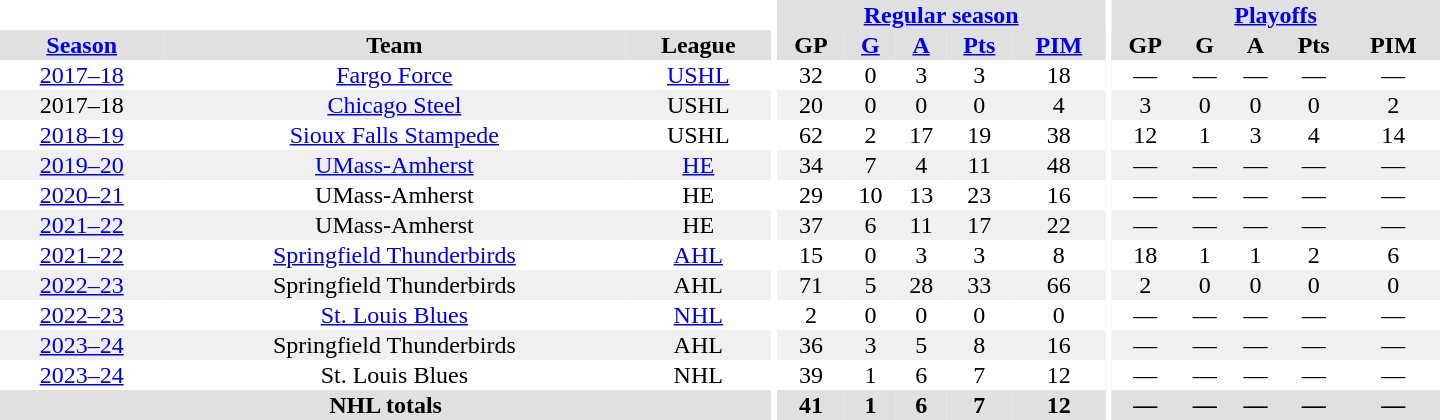<table border="0" cellpadding="1" cellspacing="0" style="text-align:center; width:60em;">
<tr bgcolor="#e0e0e0">
<th colspan="3" bgcolor="#ffffff"></th>
<th rowspan="99" bgcolor="#ffffff"></th>
<th colspan="5"><a href='#'>Regular season</a></th>
<th rowspan="99" bgcolor="#ffffff"></th>
<th colspan="5"><a href='#'>Playoffs</a></th>
</tr>
<tr bgcolor="#e0e0e0">
<th><a href='#'>Season</a></th>
<th>Team</th>
<th>League</th>
<th>GP</th>
<th><a href='#'>G</a></th>
<th><a href='#'>A</a></th>
<th><a href='#'>Pts</a></th>
<th><a href='#'>PIM</a></th>
<th>GP</th>
<th>G</th>
<th>A</th>
<th>Pts</th>
<th>PIM</th>
</tr>
<tr>
<td><a href='#'>2017–18</a></td>
<td><a href='#'>Fargo Force</a></td>
<td><a href='#'>USHL</a></td>
<td>32</td>
<td>0</td>
<td>3</td>
<td>3</td>
<td>18</td>
<td>—</td>
<td>—</td>
<td>—</td>
<td>—</td>
<td>—</td>
</tr>
<tr bgcolor="#f0f0f0">
<td>2017–18</td>
<td><a href='#'>Chicago Steel</a></td>
<td>USHL</td>
<td>20</td>
<td>0</td>
<td>0</td>
<td>0</td>
<td>4</td>
<td>3</td>
<td>0</td>
<td>0</td>
<td>0</td>
<td>2</td>
</tr>
<tr>
<td><a href='#'>2018–19</a></td>
<td><a href='#'>Sioux Falls Stampede</a></td>
<td>USHL</td>
<td>62</td>
<td>2</td>
<td>17</td>
<td>19</td>
<td>38</td>
<td>12</td>
<td>1</td>
<td>3</td>
<td>4</td>
<td>14</td>
</tr>
<tr bgcolor="#f0f0f0">
<td><a href='#'>2019–20</a></td>
<td><a href='#'>UMass-Amherst</a></td>
<td><a href='#'>HE</a></td>
<td>34</td>
<td>7</td>
<td>4</td>
<td>11</td>
<td>48</td>
<td>—</td>
<td>—</td>
<td>—</td>
<td>—</td>
<td>—</td>
</tr>
<tr>
<td><a href='#'>2020–21</a></td>
<td>UMass-Amherst</td>
<td>HE</td>
<td>29</td>
<td>10</td>
<td>13</td>
<td>23</td>
<td>16</td>
<td>—</td>
<td>—</td>
<td>—</td>
<td>—</td>
<td>—</td>
</tr>
<tr bgcolor="#f0f0f0">
<td><a href='#'>2021–22</a></td>
<td>UMass-Amherst</td>
<td>HE</td>
<td>37</td>
<td>6</td>
<td>11</td>
<td>17</td>
<td>22</td>
<td>—</td>
<td>—</td>
<td>—</td>
<td>—</td>
<td>—</td>
</tr>
<tr>
<td><a href='#'>2021–22</a></td>
<td><a href='#'>Springfield Thunderbirds</a></td>
<td><a href='#'>AHL</a></td>
<td>15</td>
<td>0</td>
<td>3</td>
<td>3</td>
<td>8</td>
<td>18</td>
<td>1</td>
<td>1</td>
<td>2</td>
<td>6</td>
</tr>
<tr bgcolor="#f0f0f0">
<td><a href='#'>2022–23</a></td>
<td>Springfield Thunderbirds</td>
<td>AHL</td>
<td>71</td>
<td>5</td>
<td>28</td>
<td>33</td>
<td>66</td>
<td>2</td>
<td>0</td>
<td>0</td>
<td>0</td>
<td>0</td>
</tr>
<tr>
<td><a href='#'>2022–23</a></td>
<td><a href='#'>St. Louis Blues</a></td>
<td><a href='#'>NHL</a></td>
<td>2</td>
<td>0</td>
<td>0</td>
<td>0</td>
<td>0</td>
<td>—</td>
<td>—</td>
<td>—</td>
<td>—</td>
<td>—</td>
</tr>
<tr bgcolor="#f0f0f0">
<td><a href='#'>2023–24</a></td>
<td>Springfield Thunderbirds</td>
<td>AHL</td>
<td>36</td>
<td>3</td>
<td>5</td>
<td>8</td>
<td>16</td>
<td>—</td>
<td>—</td>
<td>—</td>
<td>—</td>
<td>—</td>
</tr>
<tr>
<td><a href='#'>2023–24</a></td>
<td>St. Louis Blues</td>
<td>NHL</td>
<td>39</td>
<td>1</td>
<td>6</td>
<td>7</td>
<td>12</td>
<td>—</td>
<td>—</td>
<td>—</td>
<td>—</td>
<td>—</td>
</tr>
<tr bgcolor="#e0e0e0">
<th colspan="3">NHL totals</th>
<th>41</th>
<th>1</th>
<th>6</th>
<th>7</th>
<th>12</th>
<th>—</th>
<th>—</th>
<th>—</th>
<th>—</th>
<th>—</th>
</tr>
</table>
